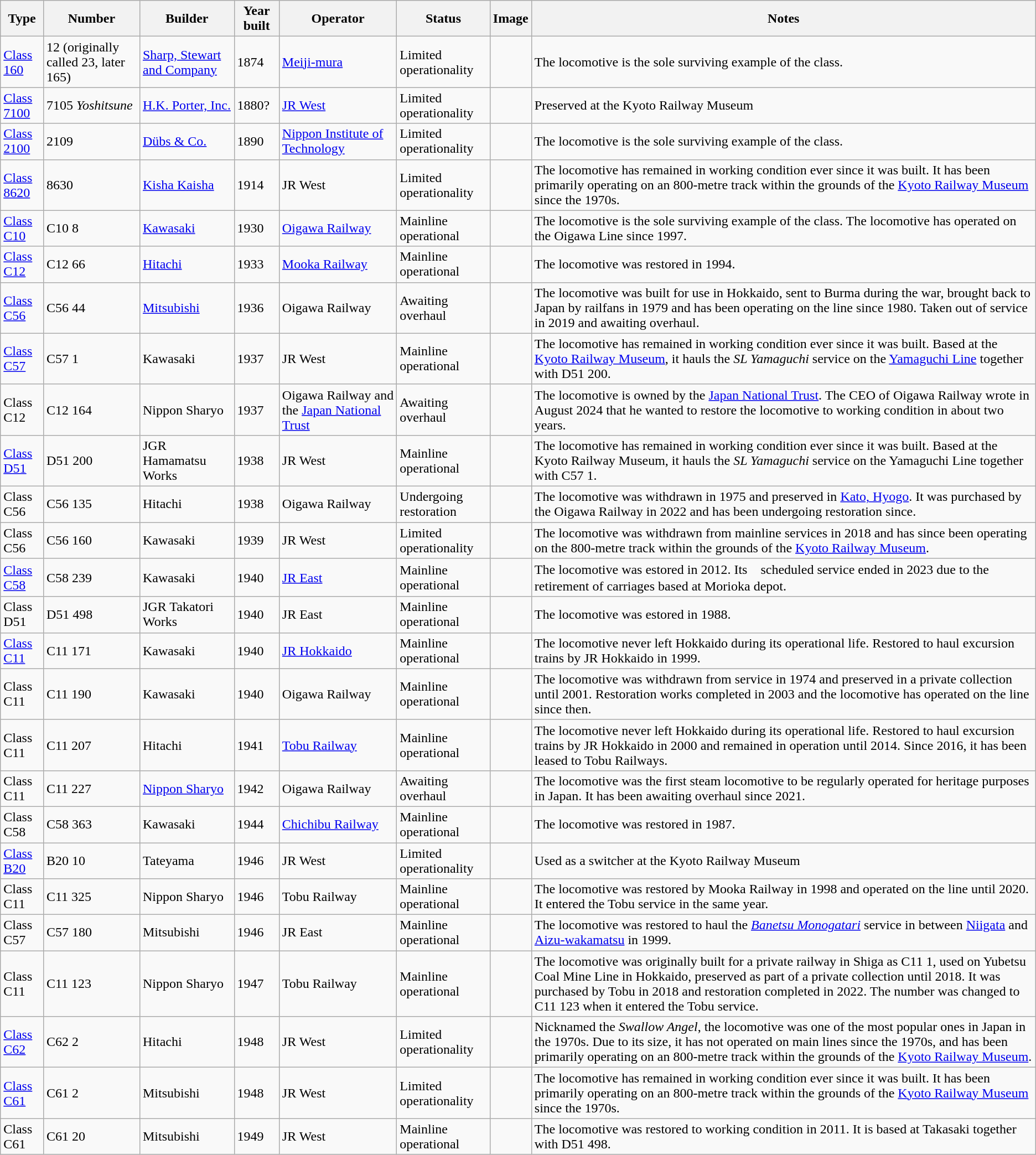<table class="wikitable sortable">
<tr>
<th>Type</th>
<th>Number</th>
<th>Builder</th>
<th>Year built</th>
<th>Operator</th>
<th>Status</th>
<th>Image</th>
<th>Notes</th>
</tr>
<tr>
<td><a href='#'>Class 160</a></td>
<td>12 (originally called 23, later 165)</td>
<td><a href='#'>Sharp, Stewart and Company</a></td>
<td>1874</td>
<td><a href='#'>Meiji-mura</a></td>
<td>Limited operationality</td>
<td></td>
<td>The locomotive is the sole surviving example of the class.</td>
</tr>
<tr>
<td><a href='#'>Class 7100</a></td>
<td>7105 <em>Yoshitsune</em></td>
<td><a href='#'>H.K. Porter, Inc.</a></td>
<td>1880?</td>
<td><a href='#'>JR West</a></td>
<td>Limited operationality</td>
<td></td>
<td>Preserved at the Kyoto Railway Museum</td>
</tr>
<tr>
<td><a href='#'>Class 2100</a></td>
<td>2109</td>
<td><a href='#'>Dübs & Co.</a></td>
<td>1890</td>
<td><a href='#'>Nippon Institute of Technology</a></td>
<td>Limited operationality</td>
<td></td>
<td>The locomotive is the sole surviving example of the class.</td>
</tr>
<tr>
<td><a href='#'>Class 8620</a></td>
<td>8630</td>
<td><a href='#'>Kisha Kaisha</a></td>
<td>1914</td>
<td>JR West</td>
<td>Limited operationality</td>
<td></td>
<td>The locomotive has remained in working condition ever since it was built. It has been primarily operating on an 800-metre track within the grounds of the <a href='#'>Kyoto Railway Museum</a> since the 1970s.</td>
</tr>
<tr>
<td><a href='#'>Class C10</a></td>
<td>C10 8</td>
<td><a href='#'>Kawasaki</a></td>
<td>1930</td>
<td><a href='#'>Oigawa Railway</a></td>
<td>Mainline operational</td>
<td></td>
<td>The locomotive is the sole surviving example of the class. The locomotive has operated on the Oigawa Line since 1997.</td>
</tr>
<tr>
<td><a href='#'>Class C12</a></td>
<td>C12 66</td>
<td><a href='#'>Hitachi</a></td>
<td>1933</td>
<td><a href='#'>Mooka Railway</a></td>
<td>Mainline operational</td>
<td></td>
<td>The locomotive was restored in 1994.</td>
</tr>
<tr>
<td><a href='#'>Class C56</a></td>
<td>C56 44</td>
<td><a href='#'>Mitsubishi</a></td>
<td>1936</td>
<td>Oigawa Railway</td>
<td>Awaiting overhaul</td>
<td></td>
<td>The locomotive was built for use in Hokkaido, sent to Burma during the war, brought back to Japan by railfans in 1979 and has been operating on the line since 1980. Taken out of service in 2019 and awaiting overhaul.</td>
</tr>
<tr>
<td><a href='#'>Class C57</a></td>
<td>C57 1</td>
<td>Kawasaki</td>
<td>1937</td>
<td>JR West</td>
<td>Mainline operational</td>
<td></td>
<td>The locomotive has remained in working condition ever since it was built. Based at the <a href='#'>Kyoto Railway Museum</a>, it hauls the <em>SL Yamaguchi</em> service on the <a href='#'>Yamaguchi Line</a> together with D51 200.</td>
</tr>
<tr>
<td>Class C12</td>
<td>C12 164</td>
<td>Nippon Sharyo</td>
<td>1937</td>
<td>Oigawa Railway and the <a href='#'>Japan National Trust</a></td>
<td>Awaiting overhaul</td>
<td></td>
<td>The locomotive is owned by the <a href='#'>Japan National Trust</a>. The CEO of Oigawa Railway wrote in August 2024 that he wanted to restore the locomotive to working condition in about two years.</td>
</tr>
<tr>
<td><a href='#'>Class D51</a></td>
<td>D51 200</td>
<td>JGR Hamamatsu Works</td>
<td>1938</td>
<td>JR West</td>
<td>Mainline operational</td>
<td></td>
<td>The locomotive has remained in working condition ever since it was built. Based at the Kyoto Railway Museum, it hauls the <em>SL Yamaguchi</em> service on the Yamaguchi Line together with C57 1.</td>
</tr>
<tr>
<td>Class C56</td>
<td>C56 135</td>
<td>Hitachi</td>
<td>1938</td>
<td>Oigawa Railway</td>
<td>Undergoing restoration</td>
<td></td>
<td>The locomotive was withdrawn in 1975 and preserved in <a href='#'>Kato, Hyogo</a>. It was purchased by the Oigawa Railway in 2022 and has been undergoing restoration since.</td>
</tr>
<tr>
<td>Class C56</td>
<td>C56 160</td>
<td>Kawasaki</td>
<td>1939</td>
<td>JR West</td>
<td>Limited operationality</td>
<td></td>
<td>The locomotive was withdrawn from mainline services in 2018 and has since been operating on the 800-metre track within the grounds of the <a href='#'>Kyoto Railway Museum</a>.</td>
</tr>
<tr>
<td><a href='#'>Class C58</a></td>
<td>C58 239</td>
<td>Kawasaki</td>
<td>1940</td>
<td><a href='#'>JR East</a></td>
<td>Mainline operational</td>
<td></td>
<td>The locomotive was estored in 2012. Its　scheduled service ended in 2023 due to the retirement of carriages based at Morioka depot.</td>
</tr>
<tr>
<td>Class D51</td>
<td>D51 498</td>
<td>JGR Takatori Works</td>
<td>1940</td>
<td>JR East</td>
<td>Mainline operational</td>
<td></td>
<td>The locomotive was estored in 1988.</td>
</tr>
<tr>
<td><a href='#'>Class C11</a></td>
<td>C11 171</td>
<td>Kawasaki</td>
<td>1940</td>
<td><a href='#'>JR Hokkaido</a></td>
<td>Mainline operational</td>
<td></td>
<td>The locomotive never left Hokkaido during its operational life. Restored to haul excursion trains by JR Hokkaido in 1999.</td>
</tr>
<tr>
<td>Class C11</td>
<td>C11 190</td>
<td>Kawasaki</td>
<td>1940</td>
<td>Oigawa Railway</td>
<td>Mainline operational</td>
<td></td>
<td>The locomotive was withdrawn from service in 1974 and preserved in a private collection until 2001. Restoration works completed in 2003 and the locomotive has operated on the line since then.</td>
</tr>
<tr>
<td>Class C11</td>
<td>C11 207</td>
<td>Hitachi</td>
<td>1941</td>
<td><a href='#'>Tobu Railway</a></td>
<td>Mainline operational</td>
<td></td>
<td>The locomotive never left Hokkaido during its operational life. Restored to haul excursion trains by JR Hokkaido in 2000 and remained in operation until 2014. Since 2016, it has been leased to Tobu Railways.</td>
</tr>
<tr>
<td>Class C11</td>
<td>C11 227</td>
<td><a href='#'>Nippon Sharyo</a></td>
<td>1942</td>
<td>Oigawa Railway</td>
<td>Awaiting overhaul</td>
<td></td>
<td>The locomotive was the first steam locomotive to be regularly operated for heritage purposes in Japan. It has been awaiting overhaul since 2021.</td>
</tr>
<tr>
<td>Class C58</td>
<td>C58 363</td>
<td>Kawasaki</td>
<td>1944</td>
<td><a href='#'>Chichibu Railway</a></td>
<td>Mainline operational</td>
<td></td>
<td>The locomotive was restored in 1987.</td>
</tr>
<tr>
<td><a href='#'>Class B20</a></td>
<td>B20 10</td>
<td>Tateyama</td>
<td>1946</td>
<td>JR West</td>
<td>Limited operationality</td>
<td></td>
<td>Used as a switcher at the Kyoto Railway Museum</td>
</tr>
<tr>
<td>Class C11</td>
<td>C11 325</td>
<td>Nippon Sharyo</td>
<td>1946</td>
<td>Tobu Railway</td>
<td>Mainline operational</td>
<td></td>
<td>The locomotive was restored by Mooka Railway in 1998 and operated on the line until 2020. It entered the Tobu service in the same year.</td>
</tr>
<tr>
<td>Class C57</td>
<td>C57 180</td>
<td>Mitsubishi</td>
<td>1946</td>
<td>JR East</td>
<td>Mainline operational</td>
<td></td>
<td>The locomotive was restored to haul the <em><a href='#'>Banetsu Monogatari</a></em> service in between <a href='#'>Niigata</a> and <a href='#'>Aizu-wakamatsu</a> in 1999.</td>
</tr>
<tr>
<td>Class C11</td>
<td>C11 123</td>
<td>Nippon Sharyo</td>
<td>1947</td>
<td>Tobu Railway</td>
<td>Mainline operational</td>
<td></td>
<td>The locomotive was originally built for a private railway in Shiga as C11 1, used on Yubetsu Coal Mine Line in Hokkaido, preserved as part of a private collection until 2018. It was purchased by Tobu in 2018 and restoration completed in 2022. The number was changed to C11 123 when it entered the Tobu service.</td>
</tr>
<tr>
<td><a href='#'>Class C62</a></td>
<td>C62 2</td>
<td>Hitachi</td>
<td>1948</td>
<td>JR West</td>
<td>Limited operationality</td>
<td></td>
<td>Nicknamed the <em>Swallow Angel</em>, the locomotive was one of the most popular ones in Japan in the 1970s. Due to its size, it has not operated on main lines since the 1970s,  and has been primarily operating on an 800-metre track within the grounds of the <a href='#'>Kyoto Railway Museum</a>.</td>
</tr>
<tr>
<td><a href='#'>Class C61</a></td>
<td>C61 2</td>
<td>Mitsubishi</td>
<td>1948</td>
<td>JR West</td>
<td>Limited operationality</td>
<td></td>
<td>The locomotive has remained in working condition ever since it was built. It has been primarily operating on an 800-metre track within the grounds of the <a href='#'>Kyoto Railway Museum</a> since the 1970s.</td>
</tr>
<tr>
<td>Class C61</td>
<td>C61 20</td>
<td>Mitsubishi</td>
<td>1949</td>
<td>JR West</td>
<td>Mainline operational</td>
<td></td>
<td>The locomotive was restored to working condition in 2011. It is based at Takasaki together with D51 498.</td>
</tr>
</table>
